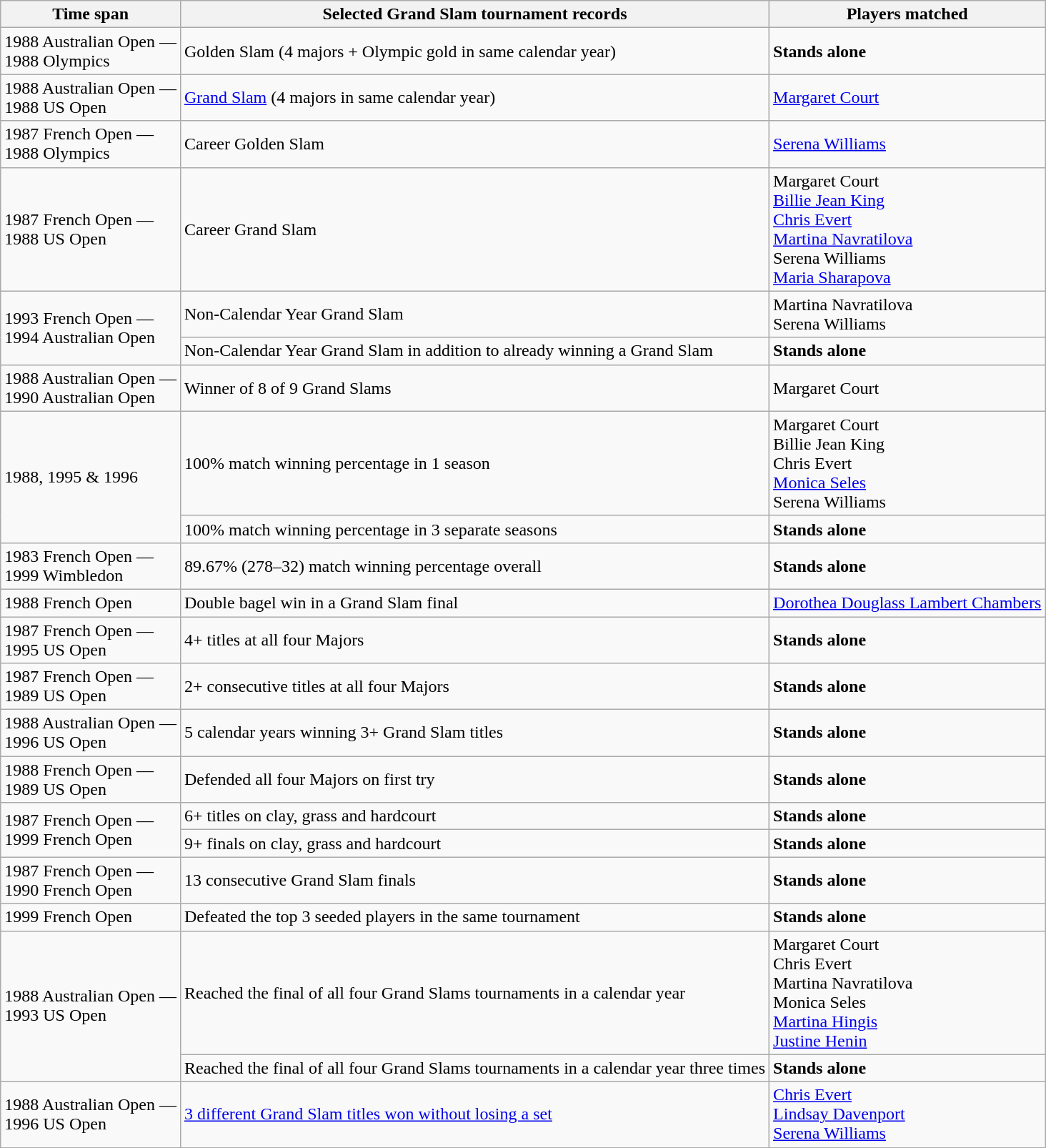<table class="wikitable collapsible collapsed">
<tr>
<th>Time span</th>
<th>Selected Grand Slam tournament records</th>
<th>Players matched</th>
</tr>
<tr>
<td>1988 Australian Open —<br> 1988 Olympics</td>
<td>Golden Slam (4 majors + Olympic gold in same calendar year)</td>
<td><strong>Stands alone</strong></td>
</tr>
<tr>
<td>1988 Australian Open —<br> 1988 US Open</td>
<td><a href='#'>Grand Slam</a> (4 majors in same calendar year)</td>
<td><a href='#'>Margaret Court</a></td>
</tr>
<tr>
<td>1987 French Open —<br> 1988 Olympics</td>
<td>Career Golden Slam</td>
<td><a href='#'>Serena Williams</a></td>
</tr>
<tr>
<td>1987 French Open —<br> 1988 US Open</td>
<td>Career Grand Slam</td>
<td>Margaret Court<br><a href='#'>Billie Jean King</a><br><a href='#'>Chris Evert</a><br><a href='#'>Martina Navratilova</a><br>Serena Williams<br><a href='#'>Maria Sharapova</a></td>
</tr>
<tr>
<td rowspan="2">1993 French Open —<br> 1994 Australian Open</td>
<td>Non-Calendar Year Grand Slam</td>
<td>Martina Navratilova<br>Serena Williams</td>
</tr>
<tr>
<td>Non-Calendar Year Grand Slam in addition to already winning a Grand Slam</td>
<td><strong>Stands alone</strong></td>
</tr>
<tr>
<td>1988 Australian Open —<br> 1990 Australian Open</td>
<td>Winner of 8 of 9 Grand Slams</td>
<td>Margaret Court</td>
</tr>
<tr>
<td rowspan="2">1988, 1995 & 1996</td>
<td>100% match winning percentage in 1 season</td>
<td>Margaret Court<br>Billie Jean King<br>Chris Evert<br><a href='#'>Monica Seles</a><br>Serena Williams</td>
</tr>
<tr>
<td>100% match winning percentage in 3 separate seasons</td>
<td><strong>Stands alone</strong></td>
</tr>
<tr>
<td>1983 French Open —<br> 1999 Wimbledon</td>
<td>89.67% (278–32) match winning percentage overall</td>
<td><strong>Stands alone</strong></td>
</tr>
<tr>
<td>1988 French Open</td>
<td>Double bagel win in a Grand Slam final</td>
<td><a href='#'>Dorothea Douglass Lambert Chambers</a></td>
</tr>
<tr>
<td>1987 French Open —<br> 1995 US Open</td>
<td>4+ titles at all four Majors</td>
<td><strong>Stands alone</strong></td>
</tr>
<tr>
<td>1987 French Open —<br> 1989 US Open</td>
<td>2+ consecutive titles at all four Majors</td>
<td><strong>Stands alone</strong></td>
</tr>
<tr>
<td>1988 Australian Open —<br> 1996 US Open</td>
<td>5 calendar years winning 3+ Grand Slam titles</td>
<td><strong>Stands alone</strong></td>
</tr>
<tr>
<td>1988 French Open —<br> 1989 US Open</td>
<td>Defended all four Majors on first try</td>
<td><strong>Stands alone</strong></td>
</tr>
<tr>
<td rowspan="2">1987 French Open —<br> 1999 French Open</td>
<td>6+ titles on clay, grass and hardcourt</td>
<td><strong>Stands alone</strong></td>
</tr>
<tr>
<td>9+ finals on clay, grass and hardcourt</td>
<td><strong>Stands alone</strong></td>
</tr>
<tr>
<td>1987 French Open —<br> 1990 French Open</td>
<td>13 consecutive Grand Slam finals</td>
<td><strong>Stands alone</strong></td>
</tr>
<tr>
<td>1999 French Open</td>
<td>Defeated the top 3 seeded players in the same tournament</td>
<td><strong>Stands alone</strong></td>
</tr>
<tr>
<td rowspan="2">1988 Australian Open —<br> 1993 US Open</td>
<td>Reached the final of all four Grand Slams tournaments in a calendar year</td>
<td>Margaret Court<br>Chris Evert<br>Martina Navratilova<br>Monica Seles<br><a href='#'>Martina Hingis</a><br><a href='#'>Justine Henin</a></td>
</tr>
<tr>
<td>Reached the final of all four Grand Slams tournaments in a calendar year three times</td>
<td><strong>Stands alone</strong></td>
</tr>
<tr>
<td>1988 Australian Open —<br> 1996 US Open</td>
<td><a href='#'>3 different Grand Slam titles won without losing a set</a></td>
<td><a href='#'>Chris Evert</a> <br> <a href='#'>Lindsay Davenport</a> <br> <a href='#'>Serena Williams</a></td>
</tr>
</table>
